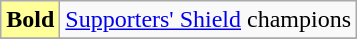<table class="wikitable">
<tr>
<td bgcolor=#FFFF99><strong>Bold</strong></td>
<td><a href='#'>Supporters' Shield</a> champions</td>
</tr>
<tr>
</tr>
</table>
